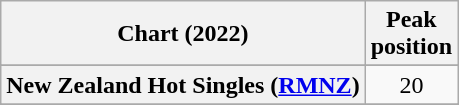<table class="wikitable sortable plainrowheaders" style="text-align:center">
<tr>
<th scope="col">Chart (2022)</th>
<th scope="col">Peak<br>position</th>
</tr>
<tr>
</tr>
<tr>
<th scope="row">New Zealand Hot Singles (<a href='#'>RMNZ</a>)</th>
<td>20</td>
</tr>
<tr>
</tr>
<tr>
</tr>
</table>
